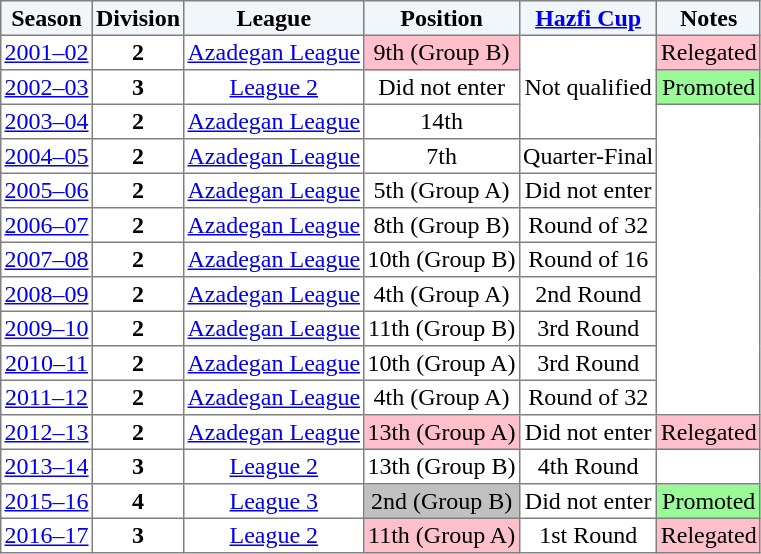<table border="1" cellpadding="2" style="border-collapse:collapse; text-align:center; font-size:normal;">
<tr style="background:#f0f6fa;">
<th>Season</th>
<th>Division</th>
<th>League</th>
<th>Position</th>
<th><a href='#'>Hazfi Cup</a></th>
<th>Notes</th>
</tr>
<tr>
<td><a href='#'>2001–02</a></td>
<td><strong>2</strong></td>
<td><a href='#'>Azadegan League</a></td>
<td bgcolor=Pink>9th (Group B)</td>
<td rowspan="3" style="text-align:center;">Not qualified</td>
<td bgcolor=Pink>Relegated</td>
</tr>
<tr>
<td><a href='#'>2002–03</a></td>
<td><strong>3</strong></td>
<td><a href='#'>League 2</a></td>
<td>Did not enter</td>
<td bgcolor=PaleGreen>Promoted</td>
</tr>
<tr>
<td><a href='#'>2003–04</a></td>
<td><strong>2</strong></td>
<td><a href='#'>Azadegan League</a></td>
<td>14th</td>
<td rowspan="9"></td>
</tr>
<tr>
<td><a href='#'>2004–05</a></td>
<td><strong>2</strong></td>
<td><a href='#'>Azadegan League</a></td>
<td>7th</td>
<td>Quarter-Final</td>
</tr>
<tr>
<td><a href='#'>2005–06</a></td>
<td><strong>2</strong></td>
<td><a href='#'>Azadegan League</a></td>
<td>5th (Group A)</td>
<td>Did not enter</td>
</tr>
<tr>
<td><a href='#'>2006–07</a></td>
<td><strong>2</strong></td>
<td><a href='#'>Azadegan League</a></td>
<td>8th (Group B)</td>
<td>Round of 32</td>
</tr>
<tr>
<td><a href='#'>2007–08</a></td>
<td><strong>2</strong></td>
<td><a href='#'>Azadegan League</a></td>
<td>10th (Group B)</td>
<td>Round of 16</td>
</tr>
<tr>
<td><a href='#'>2008–09</a></td>
<td><strong>2</strong></td>
<td><a href='#'>Azadegan League</a></td>
<td>4th (Group A)</td>
<td>2nd Round</td>
</tr>
<tr>
<td><a href='#'>2009–10</a></td>
<td><strong>2</strong></td>
<td><a href='#'>Azadegan League</a></td>
<td>11th (Group B)</td>
<td>3rd Round</td>
</tr>
<tr>
<td><a href='#'>2010–11</a></td>
<td><strong>2</strong></td>
<td><a href='#'>Azadegan League</a></td>
<td>10th (Group A)</td>
<td>3rd Round</td>
</tr>
<tr>
<td><a href='#'>2011–12</a></td>
<td><strong>2</strong></td>
<td><a href='#'>Azadegan League</a></td>
<td>4th (Group A)</td>
<td>Round of 32</td>
</tr>
<tr>
<td><a href='#'>2012–13</a></td>
<td><strong>2</strong></td>
<td><a href='#'>Azadegan League</a></td>
<td bgcolor=Pink>13th (Group A)</td>
<td>Did not enter</td>
<td bgcolor=Pink>Relegated</td>
</tr>
<tr>
<td><a href='#'>2013–14</a></td>
<td><strong>3</strong></td>
<td><a href='#'>League 2</a></td>
<td>13th (Group B)</td>
<td>4th Round</td>
<td></td>
</tr>
<tr>
<td><a href='#'>2015–16</a></td>
<td><strong>4</strong></td>
<td><a href='#'>League 3</a></td>
<td bgcolor=silver>2nd (Group B)</td>
<td style="text-align:center;">Did not enter</td>
<td bgcolor=PaleGreen>Promoted</td>
</tr>
<tr>
<td><a href='#'>2016–17</a></td>
<td><strong>3</strong></td>
<td><a href='#'>League 2</a></td>
<td bgcolor=Pink>11th (Group A)</td>
<td>1st Round</td>
<td bgcolor=Pink>Relegated</td>
</tr>
</table>
